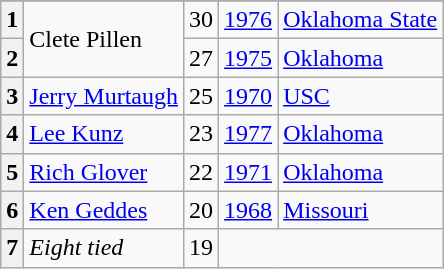<table class=wikitable>
<tr>
</tr>
<tr>
<th>1</th>
<td rowspan=2>Clete Pillen</td>
<td>30</td>
<td><a href='#'>1976</a></td>
<td><a href='#'>Oklahoma State</a></td>
</tr>
<tr>
<th>2</th>
<td>27</td>
<td><a href='#'>1975</a></td>
<td><a href='#'>Oklahoma</a></td>
</tr>
<tr>
<th>3</th>
<td><a href='#'>Jerry Murtaugh</a></td>
<td>25</td>
<td><a href='#'>1970</a></td>
<td><a href='#'>USC</a></td>
</tr>
<tr>
<th>4</th>
<td><a href='#'>Lee Kunz</a></td>
<td>23</td>
<td><a href='#'>1977</a></td>
<td><a href='#'>Oklahoma</a></td>
</tr>
<tr>
<th>5</th>
<td><a href='#'>Rich Glover</a></td>
<td>22</td>
<td><a href='#'>1971</a></td>
<td><a href='#'>Oklahoma</a></td>
</tr>
<tr>
<th>6</th>
<td><a href='#'>Ken Geddes</a></td>
<td>20</td>
<td><a href='#'>1968</a></td>
<td><a href='#'>Missouri</a></td>
</tr>
<tr>
<th>7</th>
<td><em>Eight tied</em></td>
<td>19</td>
<td colspan=2></td>
</tr>
</table>
